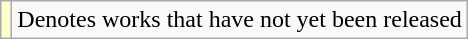<table class="wikitable">
<tr>
<td style="background:#FFFFCC;"></td>
<td>Denotes works that have not yet been released</td>
</tr>
</table>
